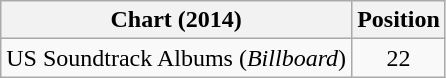<table class="wikitable">
<tr>
<th>Chart (2014)</th>
<th>Position</th>
</tr>
<tr>
<td>US Soundtrack Albums (<em>Billboard</em>)</td>
<td align="center">22</td>
</tr>
</table>
